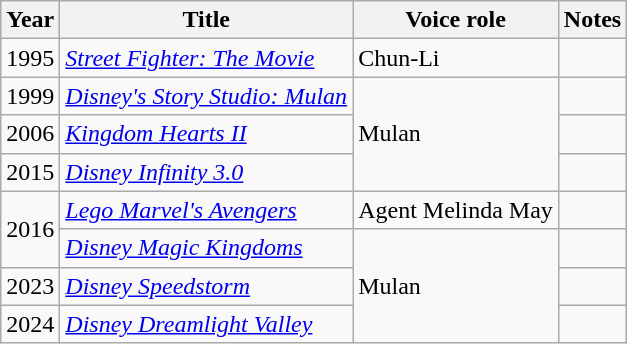<table class="wikitable sortable">
<tr>
<th>Year</th>
<th>Title</th>
<th>Voice role</th>
<th>Notes</th>
</tr>
<tr>
<td>1995</td>
<td><em><a href='#'>Street Fighter: The Movie</a></em></td>
<td>Chun-Li</td>
<td></td>
</tr>
<tr>
<td>1999</td>
<td><em><a href='#'>Disney's Story Studio: Mulan</a></em></td>
<td rowspan="3">Mulan</td>
<td></td>
</tr>
<tr>
<td>2006</td>
<td><em><a href='#'>Kingdom Hearts II</a></em></td>
<td></td>
</tr>
<tr>
<td>2015</td>
<td><em><a href='#'>Disney Infinity 3.0</a></em></td>
<td></td>
</tr>
<tr>
<td rowspan=2>2016</td>
<td><em><a href='#'>Lego Marvel's Avengers</a></em></td>
<td>Agent Melinda May</td>
<td></td>
</tr>
<tr>
<td><em><a href='#'>Disney Magic Kingdoms</a></em></td>
<td rowspan=3>Mulan</td>
<td></td>
</tr>
<tr>
<td>2023</td>
<td><em><a href='#'>Disney Speedstorm</a></em></td>
<td></td>
</tr>
<tr>
<td>2024</td>
<td><em><a href='#'>Disney Dreamlight Valley</a></em></td>
<td></td>
</tr>
</table>
